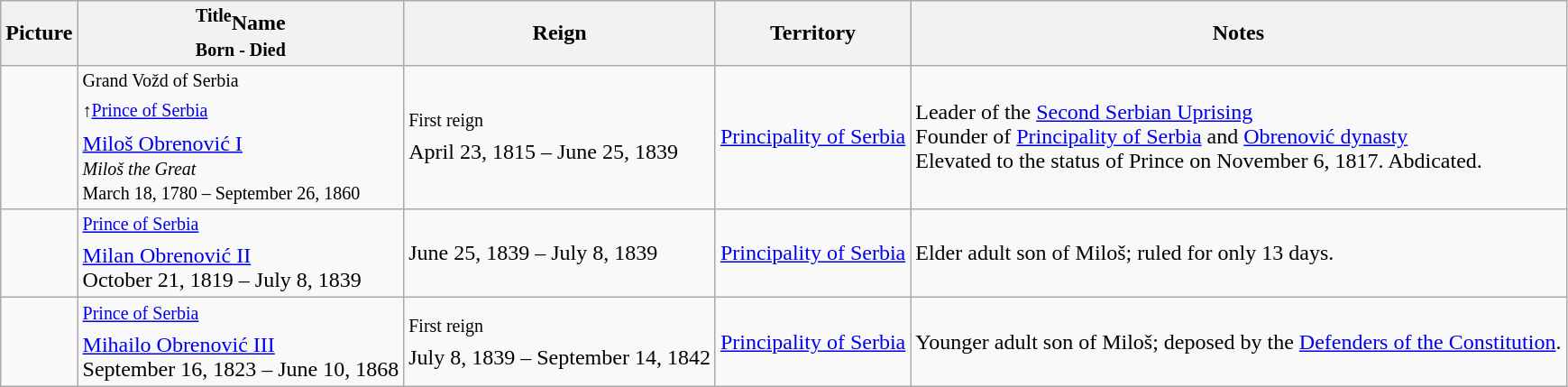<table class="wikitable">
<tr>
<th>Picture</th>
<th><sup>Title</sup>Name<br><small>Born - Died</small></th>
<th>Reign</th>
<th>Territory</th>
<th>Notes</th>
</tr>
<tr ->
<td></td>
<td><sup>Grand Vožd of Serbia<br>↑<a href='#'>Prince of Serbia</a></sup><br> <a href='#'>Miloš Obrenović I</a> <br><small><em>Miloš the Great</em><br> March 18, 1780 – September 26, 1860</small></td>
<td><sup>First reign</sup><br> April 23, 1815 – June 25, 1839</td>
<td><a href='#'>Principality of Serbia</a></td>
<td>Leader of the <a href='#'>Second Serbian Uprising</a> <br> Founder of <a href='#'>Principality of Serbia</a> and <a href='#'>Obrenović dynasty</a> <br> Elevated to the status of Prince on November 6, 1817. Abdicated.</td>
</tr>
<tr ->
<td></td>
<td><sup><a href='#'>Prince of Serbia</a></sup><br> <a href='#'>Milan Obrenović II</a> <br> October 21, 1819 – July 8, 1839</td>
<td>June 25, 1839 – July 8, 1839</td>
<td><a href='#'>Principality of Serbia</a></td>
<td>Elder adult son of Miloš; ruled for only 13 days.</td>
</tr>
<tr ->
<td></td>
<td><sup><a href='#'>Prince of Serbia</a></sup><br> <a href='#'>Mihailo Obrenović III</a> <br> September 16, 1823 – June 10, 1868</td>
<td><sup>First reign</sup><br> July 8, 1839 – September 14, 1842</td>
<td><a href='#'>Principality of Serbia</a></td>
<td>Younger adult son of Miloš; deposed by the <a href='#'>Defenders of the Constitution</a>.</td>
</tr>
</table>
